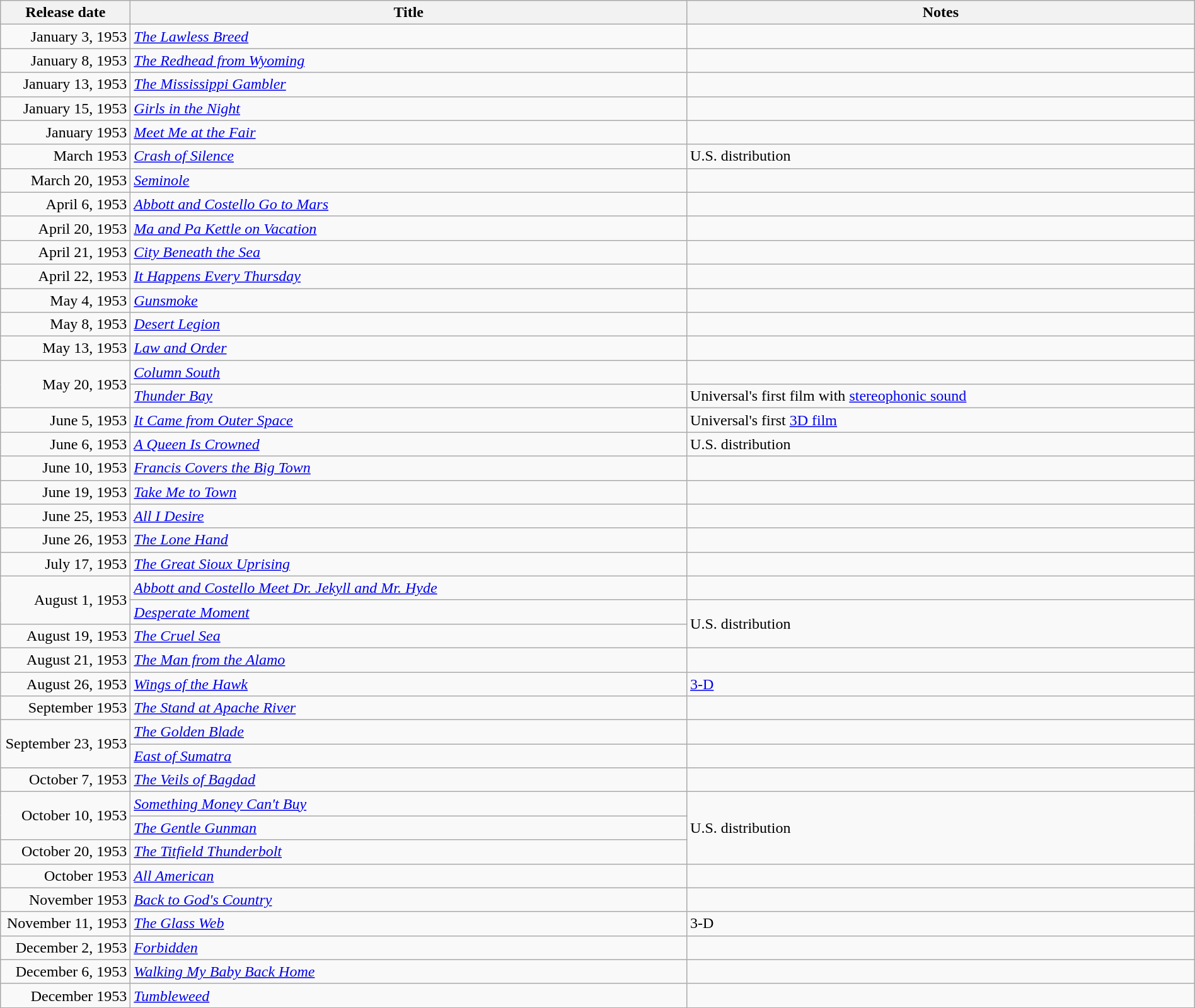<table class="wikitable sortable" style="width:100%;">
<tr>
<th scope="col" style="width:130px;">Release date</th>
<th>Title</th>
<th>Notes</th>
</tr>
<tr>
<td style="text-align:right;">January 3, 1953</td>
<td><em><a href='#'>The Lawless Breed</a></em></td>
<td></td>
</tr>
<tr>
<td style="text-align:right;">January 8, 1953</td>
<td><em><a href='#'>The Redhead from Wyoming</a></em></td>
<td></td>
</tr>
<tr>
<td style="text-align:right;">January 13, 1953</td>
<td><em><a href='#'>The Mississippi Gambler</a></em></td>
<td></td>
</tr>
<tr>
<td style="text-align:right;">January 15, 1953</td>
<td><em><a href='#'>Girls in the Night</a></em></td>
<td></td>
</tr>
<tr>
<td style="text-align:right;">January 1953</td>
<td><em><a href='#'>Meet Me at the Fair</a></em></td>
<td></td>
</tr>
<tr>
<td style="text-align:right;">March 1953</td>
<td><em><a href='#'>Crash of Silence</a></em></td>
<td>U.S. distribution</td>
</tr>
<tr>
<td style="text-align:right;">March 20, 1953</td>
<td><em><a href='#'>Seminole</a></em></td>
<td></td>
</tr>
<tr>
<td style="text-align:right;">April 6, 1953</td>
<td><em><a href='#'>Abbott and Costello Go to Mars</a></em></td>
<td></td>
</tr>
<tr>
<td style="text-align:right;">April 20, 1953</td>
<td><em><a href='#'>Ma and Pa Kettle on Vacation</a></em></td>
<td></td>
</tr>
<tr>
<td style="text-align:right;">April 21, 1953</td>
<td><em><a href='#'>City Beneath the Sea</a></em></td>
<td></td>
</tr>
<tr>
<td style="text-align:right;">April 22, 1953</td>
<td><em><a href='#'>It Happens Every Thursday</a></em></td>
<td></td>
</tr>
<tr>
<td style="text-align:right;">May 4, 1953</td>
<td><em><a href='#'>Gunsmoke</a></em></td>
<td></td>
</tr>
<tr>
<td style="text-align:right;">May 8, 1953</td>
<td><em><a href='#'>Desert Legion</a></em></td>
<td></td>
</tr>
<tr>
<td style="text-align:right;">May 13, 1953</td>
<td><em><a href='#'>Law and Order</a></em></td>
<td></td>
</tr>
<tr>
<td style="text-align:right;" rowspan="2">May 20, 1953</td>
<td><em><a href='#'>Column South</a></em></td>
<td></td>
</tr>
<tr>
<td><em><a href='#'>Thunder Bay</a></em></td>
<td>Universal's first film with <a href='#'>stereophonic sound</a></td>
</tr>
<tr>
<td style="text-align:right;">June 5, 1953</td>
<td><em><a href='#'>It Came from Outer Space</a></em></td>
<td>Universal's first <a href='#'>3D film</a></td>
</tr>
<tr>
<td style="text-align:right;">June 6, 1953</td>
<td><em><a href='#'>A Queen Is Crowned</a></em></td>
<td>U.S. distribution</td>
</tr>
<tr>
<td style="text-align:right;">June 10, 1953</td>
<td><em><a href='#'>Francis Covers the Big Town</a></em></td>
<td></td>
</tr>
<tr>
<td style="text-align:right;">June 19, 1953</td>
<td><em><a href='#'>Take Me to Town</a></em></td>
<td></td>
</tr>
<tr>
<td style="text-align:right;">June 25, 1953</td>
<td><em><a href='#'>All I Desire</a></em></td>
<td></td>
</tr>
<tr>
<td style="text-align:right;">June 26, 1953</td>
<td><em><a href='#'>The Lone Hand</a></em></td>
<td></td>
</tr>
<tr>
<td style="text-align:right;">July 17, 1953</td>
<td><em><a href='#'>The Great Sioux Uprising</a></em></td>
<td></td>
</tr>
<tr>
<td style="text-align:right;" rowspan="2">August 1, 1953</td>
<td><em><a href='#'>Abbott and Costello Meet Dr. Jekyll and Mr. Hyde</a></em></td>
<td></td>
</tr>
<tr>
<td><em><a href='#'>Desperate Moment</a></em></td>
<td rowspan="2">U.S. distribution</td>
</tr>
<tr>
<td style="text-align:right;">August 19, 1953</td>
<td><em><a href='#'>The Cruel Sea</a></em></td>
</tr>
<tr>
<td style="text-align:right;">August 21, 1953</td>
<td><em><a href='#'>The Man from the Alamo</a></em></td>
<td></td>
</tr>
<tr>
<td style="text-align:right;">August 26, 1953</td>
<td><em><a href='#'>Wings of the Hawk</a></em></td>
<td><a href='#'>3-D</a></td>
</tr>
<tr>
<td style="text-align:right;">September 1953</td>
<td><em><a href='#'>The Stand at Apache River</a></em></td>
<td></td>
</tr>
<tr>
<td style="text-align:right;" rowspan="2">September 23, 1953</td>
<td><em><a href='#'>The Golden Blade</a></em></td>
<td></td>
</tr>
<tr>
<td><em><a href='#'>East of Sumatra</a></em></td>
<td></td>
</tr>
<tr>
<td style="text-align:right;">October 7, 1953</td>
<td><em><a href='#'>The Veils of Bagdad</a></em></td>
<td></td>
</tr>
<tr>
<td style="text-align:right;" rowspan="2">October 10, 1953</td>
<td><em><a href='#'>Something Money Can't Buy</a></em></td>
<td rowspan="3">U.S. distribution</td>
</tr>
<tr>
<td><em><a href='#'>The Gentle Gunman</a></em></td>
</tr>
<tr>
<td style="text-align:right;">October 20, 1953</td>
<td><em><a href='#'>The Titfield Thunderbolt</a></em></td>
</tr>
<tr>
<td style="text-align:right;">October 1953</td>
<td><em><a href='#'>All American</a></em></td>
<td></td>
</tr>
<tr>
<td style="text-align:right;">November 1953</td>
<td><em><a href='#'>Back to God's Country</a></em></td>
<td></td>
</tr>
<tr>
<td style="text-align:right;">November 11, 1953</td>
<td><em><a href='#'>The Glass Web</a></em></td>
<td>3-D</td>
</tr>
<tr>
<td style="text-align:right;">December 2, 1953</td>
<td><em><a href='#'>Forbidden</a></em></td>
<td></td>
</tr>
<tr>
<td style="text-align:right;">December 6, 1953</td>
<td><em><a href='#'>Walking My Baby Back Home</a></em></td>
<td></td>
</tr>
<tr>
<td style="text-align:right;">December 1953</td>
<td><em><a href='#'>Tumbleweed</a></em></td>
<td></td>
</tr>
<tr>
</tr>
</table>
